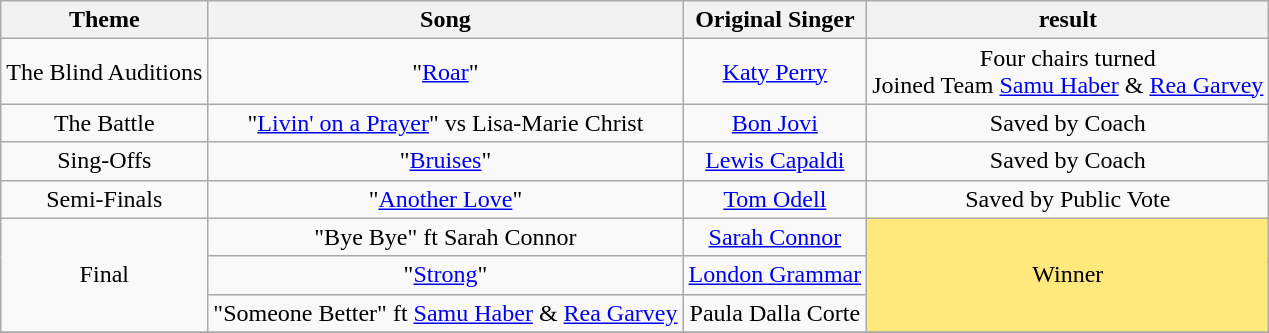<table class="wikitable" style="text-align:center;">
<tr>
<th scope="col">Theme</th>
<th scope="col">Song</th>
<th scope="col">Original Singer</th>
<th scope="col">result</th>
</tr>
<tr>
<td>The Blind Auditions</td>
<td>"<a href='#'>Roar</a>"</td>
<td><a href='#'>Katy Perry</a></td>
<td>Four chairs turned<br>Joined Team <a href='#'>Samu Haber</a> & <a href='#'>Rea Garvey</a></td>
</tr>
<tr>
<td>The Battle</td>
<td>"<a href='#'>Livin' on a Prayer</a>" vs Lisa-Marie Christ</td>
<td><a href='#'>Bon Jovi</a></td>
<td>Saved by Coach</td>
</tr>
<tr>
<td>Sing-Offs</td>
<td>"<a href='#'>Bruises</a>"</td>
<td><a href='#'>Lewis Capaldi</a></td>
<td>Saved by Coach</td>
</tr>
<tr>
<td>Semi-Finals</td>
<td>"<a href='#'>Another Love</a>"</td>
<td><a href='#'>Tom Odell</a></td>
<td>Saved by Public Vote</td>
</tr>
<tr>
<td rowspan='3'>Final</td>
<td>"Bye Bye" ft Sarah Connor</td>
<td><a href='#'>Sarah Connor</a></td>
<td style="background:#FFE87C;" rowspan="3" colspan="3">Winner</td>
</tr>
<tr>
<td>"<a href='#'>Strong</a>"</td>
<td><a href='#'>London Grammar</a></td>
</tr>
<tr>
<td>"Someone Better" ft <a href='#'>Samu Haber</a> & <a href='#'>Rea Garvey</a></td>
<td>Paula Dalla Corte</td>
</tr>
<tr>
</tr>
</table>
